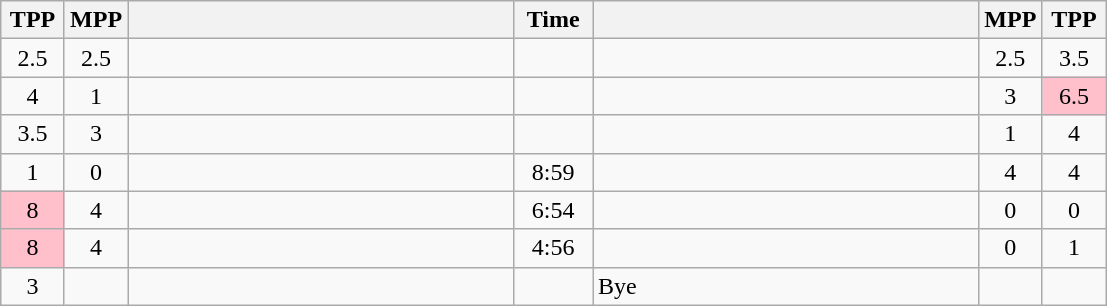<table class="wikitable" style="text-align: center;" |>
<tr>
<th width="35">TPP</th>
<th width="35">MPP</th>
<th width="250"></th>
<th width="45">Time</th>
<th width="250"></th>
<th width="35">MPP</th>
<th width="35">TPP</th>
</tr>
<tr>
<td>2.5</td>
<td>2.5</td>
<td style="text-align:left;"></td>
<td></td>
<td style="text-align:left;"></td>
<td>2.5</td>
<td>3.5</td>
</tr>
<tr>
<td>4</td>
<td>1</td>
<td style="text-align:left;"><strong></strong></td>
<td></td>
<td style="text-align:left;"></td>
<td>3</td>
<td bgcolor=pink>6.5</td>
</tr>
<tr>
<td>3.5</td>
<td>3</td>
<td style="text-align:left;"></td>
<td></td>
<td style="text-align:left;"><strong></strong></td>
<td>1</td>
<td>4</td>
</tr>
<tr>
<td>1</td>
<td>0</td>
<td style="text-align:left;"><strong></strong></td>
<td>8:59</td>
<td style="text-align:left;"></td>
<td>4</td>
<td>4</td>
</tr>
<tr>
<td bgcolor=pink>8</td>
<td>4</td>
<td style="text-align:left;"></td>
<td>6:54</td>
<td style="text-align:left;"><strong></strong></td>
<td>0</td>
<td>0</td>
</tr>
<tr>
<td bgcolor=pink>8</td>
<td>4</td>
<td style="text-align:left;"></td>
<td>4:56</td>
<td style="text-align:left;"><strong></strong></td>
<td>0</td>
<td>1</td>
</tr>
<tr>
<td>3</td>
<td></td>
<td style="text-align:left;"><strong></strong></td>
<td></td>
<td style="text-align:left;">Bye</td>
<td></td>
<td></td>
</tr>
</table>
